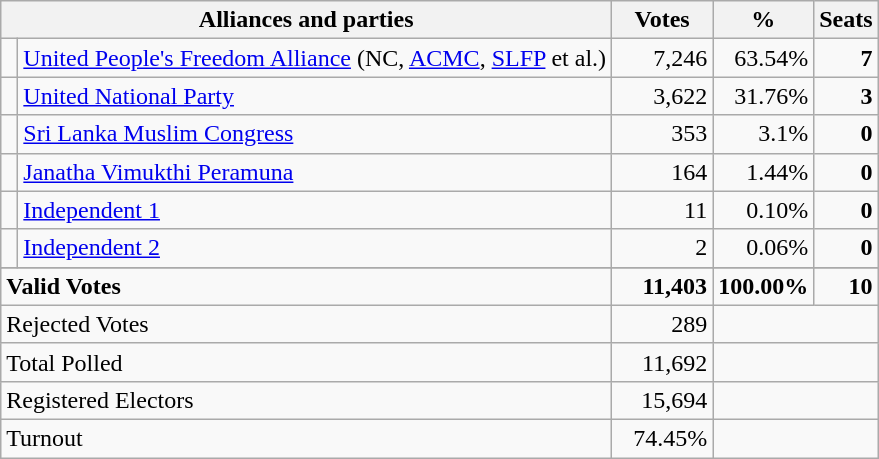<table class="wikitable" border="1" style="text-align:right;">
<tr>
<th valign=bottom align=left colspan=2>Alliances and parties</th>
<th valign=bottom align=center width="60">Votes</th>
<th valign=bottom align=center width="50">%</th>
<th valign=bottom align=center>Seats</th>
</tr>
<tr>
<td bgcolor=> </td>
<td align=left><a href='#'>United People's Freedom Alliance</a> (NC, <a href='#'>ACMC</a>, <a href='#'>SLFP</a> et al.)</td>
<td>7,246</td>
<td>63.54%</td>
<td><strong>7</strong></td>
</tr>
<tr>
<td bgcolor=> </td>
<td align=left><a href='#'>United National Party</a></td>
<td>3,622</td>
<td>31.76%</td>
<td><strong>3</strong></td>
</tr>
<tr>
<td bgcolor=> </td>
<td align=left><a href='#'>Sri Lanka Muslim Congress</a></td>
<td>353</td>
<td>3.1%</td>
<td><strong>0</strong></td>
</tr>
<tr>
<td bgcolor=> </td>
<td align=left><a href='#'>Janatha Vimukthi Peramuna</a></td>
<td>164</td>
<td>1.44%</td>
<td><strong>0</strong></td>
</tr>
<tr>
<td></td>
<td align=left><a href='#'>Independent 1</a></td>
<td>11</td>
<td>0.10%</td>
<td><strong>0</strong></td>
</tr>
<tr>
<td></td>
<td align=left><a href='#'>Independent 2</a></td>
<td>2</td>
<td>0.06%</td>
<td><strong>0</strong></td>
</tr>
<tr>
</tr>
<tr>
<td colspan=2 align=left><strong>Valid Votes</strong></td>
<td><strong>11,403</strong></td>
<td><strong>100.00%</strong></td>
<td><strong>10</strong></td>
</tr>
<tr>
<td colspan=2 align=left>Rejected Votes</td>
<td>289</td>
<td colspan=2></td>
</tr>
<tr>
<td colspan=2 align=left>Total Polled</td>
<td>11,692</td>
<td colspan=2></td>
</tr>
<tr>
<td colspan=2 align=left>Registered Electors</td>
<td>15,694</td>
<td colspan=2></td>
</tr>
<tr>
<td colspan=2 align=left>Turnout</td>
<td>74.45%</td>
<td colspan=2></td>
</tr>
</table>
